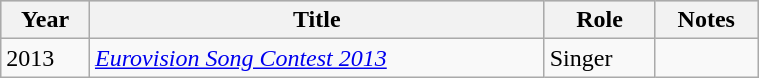<table class="sortable wikitable" width="40%">
<tr style="background:#ccc;">
<th>Year</th>
<th>Title</th>
<th>Role</th>
<th class="unsortable">Notes</th>
</tr>
<tr>
<td>2013</td>
<td><em><a href='#'>Eurovision Song Contest 2013</a></em></td>
<td>Singer</td>
<td></td>
</tr>
</table>
